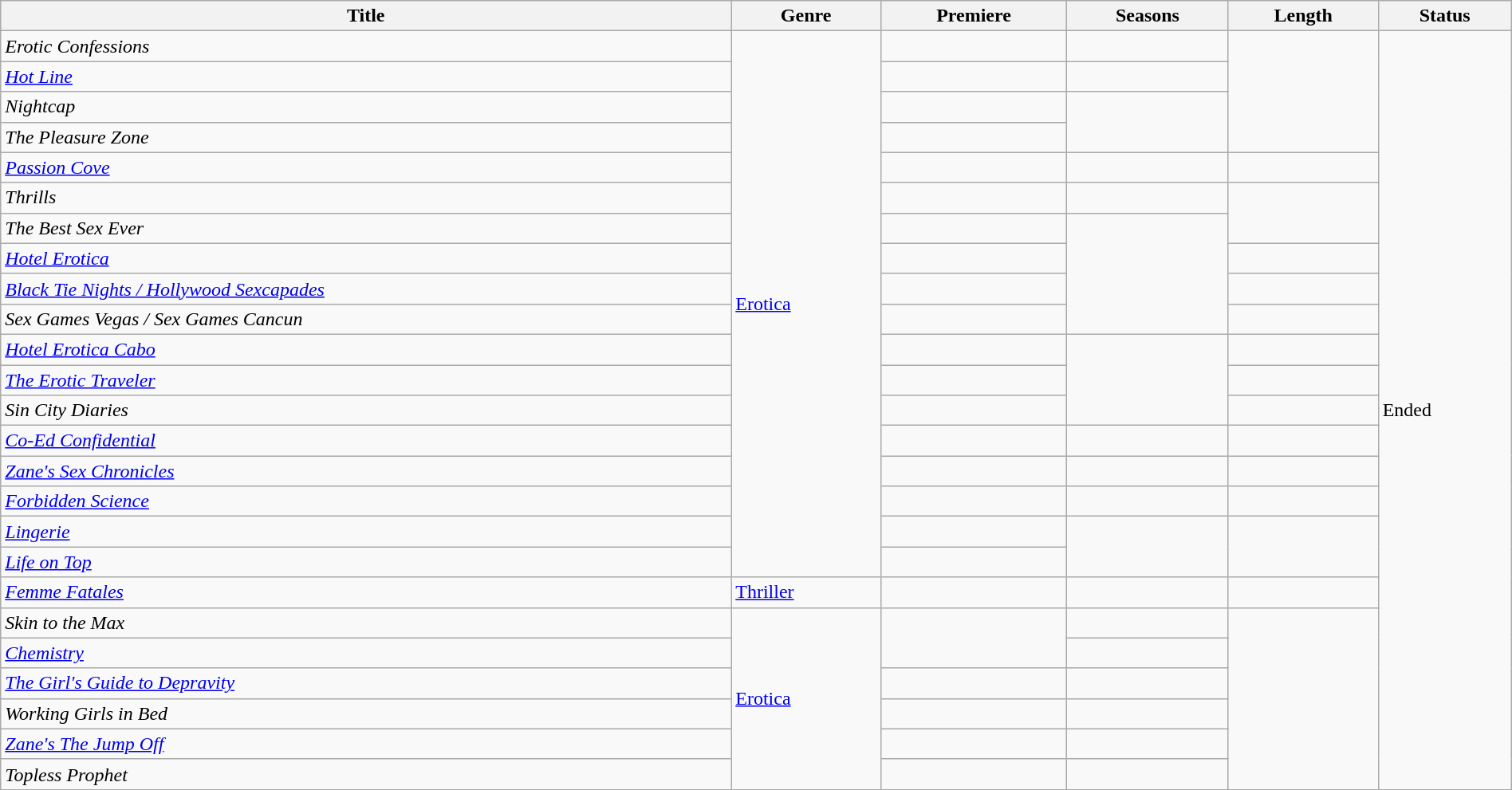<table class="wikitable sortable" style="width:100%;">
<tr>
<th>Title</th>
<th>Genre</th>
<th>Premiere</th>
<th>Seasons</th>
<th>Length</th>
<th>Status</th>
</tr>
<tr>
<td><em>Erotic Confessions</em></td>
<td rowspan="18"><a href='#'>Erotica</a></td>
<td></td>
<td></td>
<td rowspan="4"></td>
<td rowspan="25">Ended</td>
</tr>
<tr>
<td><em><a href='#'>Hot Line</a></em></td>
<td></td>
<td></td>
</tr>
<tr>
<td><em>Nightcap</em></td>
<td></td>
<td rowspan="2"></td>
</tr>
<tr>
<td><em>The Pleasure Zone</em></td>
<td></td>
</tr>
<tr>
<td><em><a href='#'>Passion Cove</a></em></td>
<td></td>
<td></td>
<td></td>
</tr>
<tr>
<td><em>Thrills</em></td>
<td></td>
<td></td>
<td rowspan="2"></td>
</tr>
<tr>
<td><em>The Best Sex Ever</em></td>
<td></td>
<td rowspan="4"></td>
</tr>
<tr>
<td><em><a href='#'>Hotel Erotica</a></em></td>
<td></td>
<td></td>
</tr>
<tr>
<td><em><a href='#'>Black Tie Nights / Hollywood Sexcapades</a></em></td>
<td></td>
<td></td>
</tr>
<tr>
<td><em>Sex Games Vegas / Sex Games Cancun</em></td>
<td></td>
<td></td>
</tr>
<tr>
<td><em><a href='#'>Hotel Erotica Cabo</a></em></td>
<td></td>
<td rowspan="3"></td>
<td></td>
</tr>
<tr>
<td><em><a href='#'>The Erotic Traveler</a></em></td>
<td></td>
<td></td>
</tr>
<tr>
<td><em>Sin City Diaries</em></td>
<td></td>
<td></td>
</tr>
<tr>
<td><em><a href='#'>Co-Ed Confidential</a></em></td>
<td></td>
<td></td>
<td></td>
</tr>
<tr>
<td><em><a href='#'>Zane's Sex Chronicles</a></em></td>
<td></td>
<td></td>
<td></td>
</tr>
<tr>
<td><em><a href='#'>Forbidden Science</a></em></td>
<td></td>
<td></td>
<td></td>
</tr>
<tr>
<td><em><a href='#'>Lingerie</a></em></td>
<td></td>
<td rowspan="2"></td>
<td rowspan="2"></td>
</tr>
<tr>
<td><em><a href='#'>Life on Top</a></em></td>
<td></td>
</tr>
<tr>
<td><em><a href='#'>Femme Fatales</a></em></td>
<td><a href='#'>Thriller</a></td>
<td></td>
<td></td>
<td></td>
</tr>
<tr>
<td><em>Skin to the Max</em></td>
<td rowspan="6"><a href='#'>Erotica</a></td>
<td rowspan="2"></td>
<td></td>
<td rowspan="6"></td>
</tr>
<tr>
<td><em><a href='#'>Chemistry</a></em></td>
<td></td>
</tr>
<tr>
<td><em><a href='#'>The Girl's Guide to Depravity</a></em></td>
<td></td>
<td></td>
</tr>
<tr>
<td><em>Working Girls in Bed</em></td>
<td></td>
<td></td>
</tr>
<tr>
<td><em><a href='#'>Zane's The Jump Off</a></em></td>
<td></td>
<td></td>
</tr>
<tr>
<td><em>Topless Prophet</em></td>
<td></td>
<td></td>
</tr>
<tr>
</tr>
</table>
